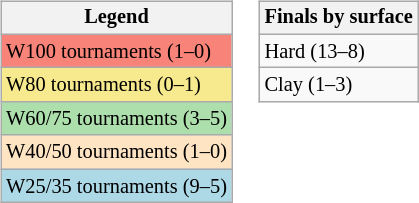<table>
<tr valign=top>
<td><br><table class=wikitable style=font-size:85%;>
<tr>
<th>Legend</th>
</tr>
<tr style="background:#f88379;">
<td>W100 tournaments (1–0)</td>
</tr>
<tr style=background:#f7e98e;>
<td>W80 tournaments (0–1)</td>
</tr>
<tr style=background:#addfad;>
<td>W60/75 tournaments (3–5)</td>
</tr>
<tr style="background:#ffe4c4;">
<td>W40/50 tournaments (1–0)</td>
</tr>
<tr style=background:lightblue;>
<td>W25/35 tournaments (9–5)</td>
</tr>
</table>
</td>
<td><br><table class=wikitable style=font-size:85%;>
<tr>
<th>Finals by surface</th>
</tr>
<tr>
<td>Hard (13–8)</td>
</tr>
<tr>
<td>Clay (1–3)</td>
</tr>
</table>
</td>
</tr>
</table>
